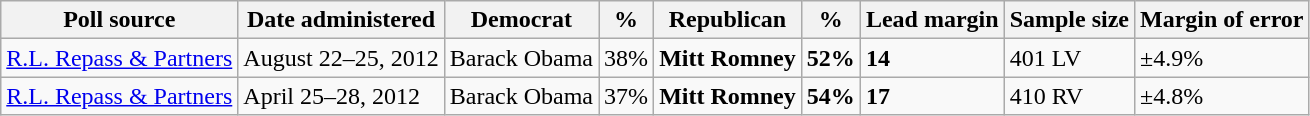<table class="wikitable">
<tr valign=bottom>
<th>Poll source</th>
<th>Date administered</th>
<th>Democrat</th>
<th>%</th>
<th>Republican</th>
<th>%</th>
<th>Lead margin</th>
<th>Sample size</th>
<th>Margin of error</th>
</tr>
<tr>
<td><a href='#'>R.L. Repass & Partners</a></td>
<td>August 22–25, 2012</td>
<td>Barack Obama</td>
<td>38%</td>
<td><strong>Mitt Romney</strong></td>
<td><strong>52%</strong></td>
<td><strong>14</strong></td>
<td>401 LV</td>
<td>±4.9%</td>
</tr>
<tr>
<td><a href='#'>R.L. Repass & Partners</a></td>
<td>April 25–28, 2012</td>
<td>Barack Obama</td>
<td>37%</td>
<td><strong>Mitt Romney</strong></td>
<td><strong>54%</strong></td>
<td><strong>17</strong></td>
<td>410 RV</td>
<td>±4.8%</td>
</tr>
</table>
